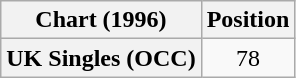<table class="wikitable plainrowheaders" style="text-align:center">
<tr>
<th>Chart (1996)</th>
<th>Position</th>
</tr>
<tr>
<th scope="row">UK Singles (OCC)</th>
<td>78</td>
</tr>
</table>
